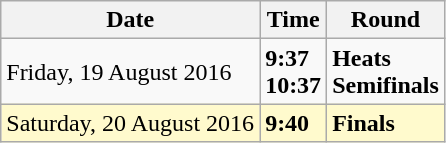<table class="wikitable">
<tr>
<th>Date</th>
<th>Time</th>
<th>Round</th>
</tr>
<tr>
<td>Friday, 19 August 2016</td>
<td><strong>9:37<br>10:37</strong></td>
<td><strong>Heats<br>Semifinals</strong></td>
</tr>
<tr>
<td style=background:lemonchiffon>Saturday, 20 August 2016</td>
<td style=background:lemonchiffon><strong>9:40</strong></td>
<td style=background:lemonchiffon><strong>Finals</strong></td>
</tr>
</table>
